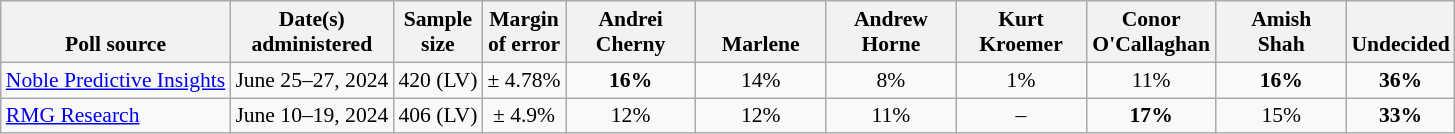<table class="wikitable" style="font-size:90%;text-align:center;">
<tr valign=bottom>
<th>Poll source</th>
<th>Date(s)<br>administered</th>
<th>Sample<br>size</th>
<th>Margin<br>of error</th>
<th style="width:80px;">Andrei<br>Cherny</th>
<th style="width:80px;">Marlene<br></th>
<th style="width:80px;">Andrew<br>Horne</th>
<th style="width:80px;">Kurt<br>Kroemer</th>
<th style="width:80px;">Conor<br>O'Callaghan</th>
<th style="width:80px;">Amish<br>Shah</th>
<th>Undecided</th>
</tr>
<tr>
<td style="text-align:left;"><a href='#'>Noble Predictive Insights</a></td>
<td>June 25–27, 2024</td>
<td>420 (LV)</td>
<td>± 4.78%</td>
<td><strong>16%</strong></td>
<td>14%</td>
<td>8%</td>
<td>1%</td>
<td>11%</td>
<td><strong>16%</strong></td>
<td><strong>36%</strong></td>
</tr>
<tr>
<td style="text-align:left;"><a href='#'>RMG Research</a></td>
<td>June 10–19, 2024</td>
<td>406 (LV)</td>
<td>± 4.9%</td>
<td>12%</td>
<td>12%</td>
<td>11%</td>
<td>–</td>
<td><strong>17%</strong></td>
<td>15%</td>
<td><strong>33%</strong></td>
</tr>
</table>
